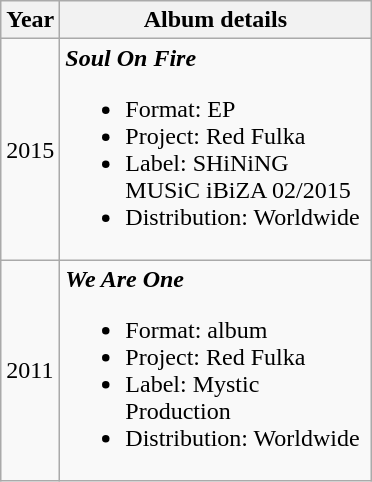<table class="wikitable" style="text-align:center;">
<tr>
<th rowspan="1" style="width:30px;">Year</th>
<th rowspan="1" style="width:200px;">Album details</th>
</tr>
<tr>
<td style="text-align:left;">2015</td>
<td style="text-align:left;"><strong><em>Soul On Fire</em></strong><br><ul><li>Format:  EP</li><li>Project: Red Fulka</li><li>Label: SHiNiNG MUSiC iBiZA 02/2015</li><li>Distribution:  Worldwide</li></ul></td>
</tr>
<tr>
<td style="text-align:left;">2011</td>
<td style="text-align:left;"><strong><em>We Are One</em></strong><br><ul><li>Format:  album</li><li>Project: Red Fulka</li><li>Label: Mystic Production</li><li>Distribution:  Worldwide</li></ul></td>
</tr>
</table>
